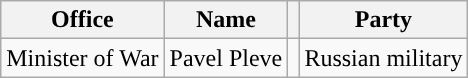<table class="wikitable">
<tr>
<th>Office</th>
<th>Name</th>
<th></th>
<th>Party</th>
</tr>
<tr>
<td>Minister of War</td>
<td>Pavel Pleve</td>
<td></td>
<td>Russian military</td>
</tr>
</table>
